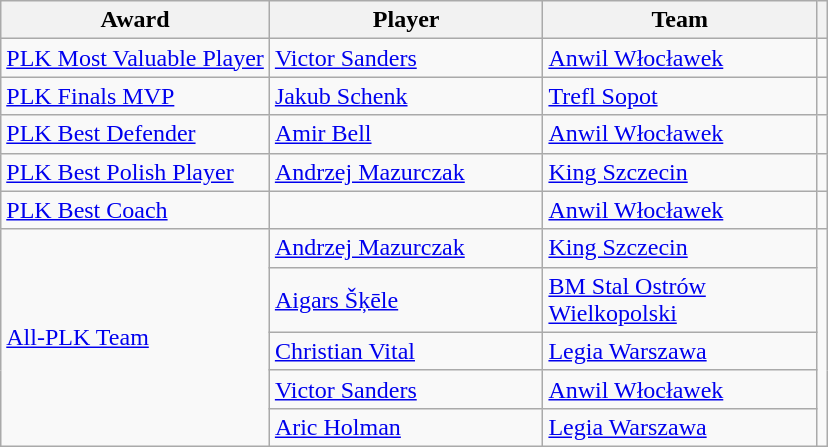<table class="wikitable sortable" style="text-align: left;">
<tr>
<th>Award</th>
<th style="width:175px;">Player</th>
<th style="width:175px;">Team</th>
<th></th>
</tr>
<tr>
<td><a href='#'>PLK Most Valuable Player</a></td>
<td align="left"> <a href='#'>Victor Sanders</a></td>
<td align="left"><a href='#'>Anwil Włocławek</a></td>
<td style="text-align:center;"></td>
</tr>
<tr>
<td><a href='#'>PLK Finals MVP</a></td>
<td align="left"> <a href='#'>Jakub Schenk</a></td>
<td align="left"><a href='#'>Trefl Sopot</a></td>
<td style="text-align:center;"></td>
</tr>
<tr>
<td><a href='#'>PLK Best Defender</a></td>
<td align="left"> <a href='#'>Amir Bell</a></td>
<td align="left"><a href='#'>Anwil Włocławek</a></td>
<td style="text-align:center;"></td>
</tr>
<tr>
<td><a href='#'>PLK Best Polish Player</a></td>
<td align="left"> <a href='#'>Andrzej Mazurczak</a></td>
<td align="left"><a href='#'>King Szczecin</a></td>
<td style="text-align:center;"></td>
</tr>
<tr>
<td><a href='#'>PLK Best Coach</a></td>
<td align="left"></td>
<td align="left"><a href='#'>Anwil Włocławek</a></td>
<td style="text-align:center;"></td>
</tr>
<tr>
<td rowspan=5><a href='#'>All-PLK Team</a></td>
<td> <a href='#'>Andrzej Mazurczak</a></td>
<td><a href='#'>King Szczecin</a></td>
<td rowspan="5" style="text-align:center;"></td>
</tr>
<tr>
<td> <a href='#'>Aigars Šķēle</a></td>
<td><a href='#'>BM Stal Ostrów Wielkopolski</a></td>
</tr>
<tr>
<td> <a href='#'>Christian Vital</a></td>
<td><a href='#'>Legia Warszawa</a></td>
</tr>
<tr>
<td> <a href='#'>Victor Sanders</a></td>
<td><a href='#'>Anwil Włocławek</a></td>
</tr>
<tr>
<td> <a href='#'>Aric Holman</a></td>
<td><a href='#'>Legia Warszawa</a></td>
</tr>
</table>
